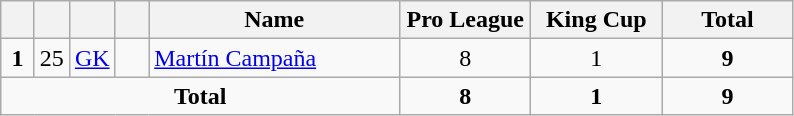<table class="wikitable" style="text-align:center">
<tr>
<th width=15></th>
<th width=15></th>
<th width=15></th>
<th width=15></th>
<th width=160>Name</th>
<th width=80>Pro League</th>
<th width=80>King Cup</th>
<th width=80>Total</th>
</tr>
<tr>
<td><strong>1</strong></td>
<td>25</td>
<td><a href='#'>GK</a></td>
<td></td>
<td align=left><a href='#'>Martín Campaña</a></td>
<td>8</td>
<td>1</td>
<td><strong>9</strong></td>
</tr>
<tr>
<td colspan=5><strong>Total</strong></td>
<td><strong>8</strong></td>
<td><strong>1</strong></td>
<td><strong>9</strong></td>
</tr>
</table>
